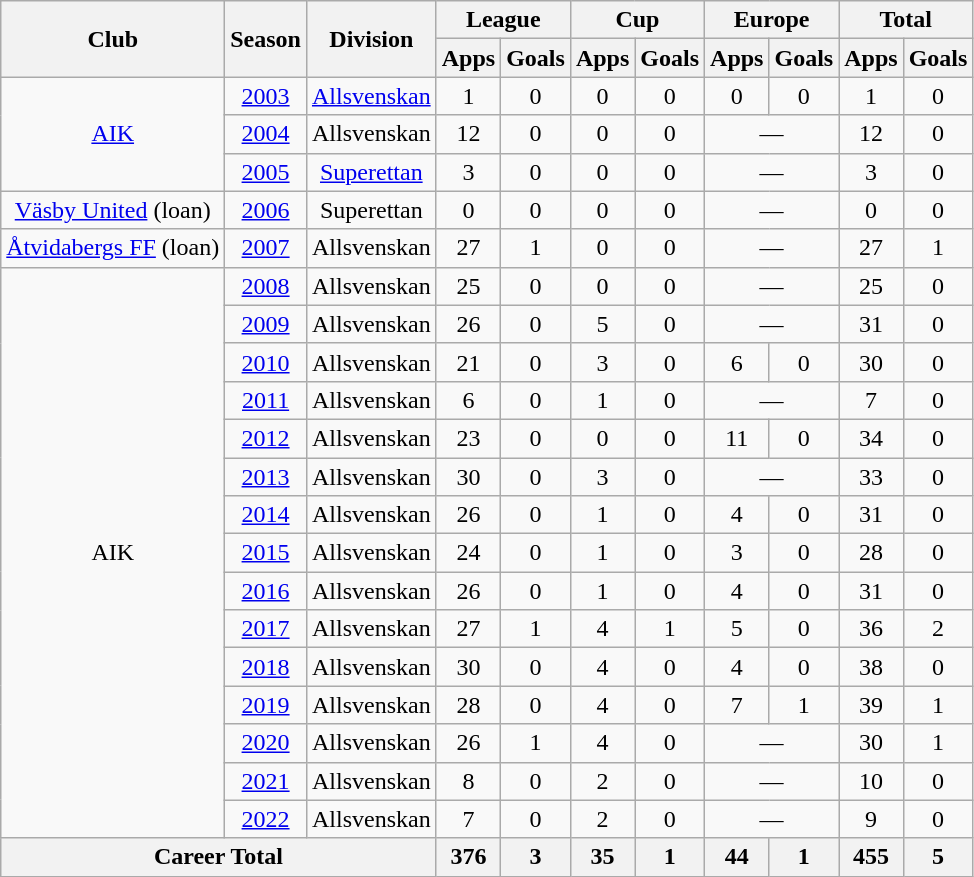<table class="wikitable" style="text-align: center;">
<tr>
<th rowspan="2">Club</th>
<th rowspan="2">Season</th>
<th rowspan="2">Division</th>
<th colspan="2">League</th>
<th colspan="2">Cup</th>
<th colspan="2">Europe</th>
<th colspan="2">Total</th>
</tr>
<tr>
<th>Apps</th>
<th>Goals</th>
<th>Apps</th>
<th>Goals</th>
<th>Apps</th>
<th>Goals</th>
<th>Apps</th>
<th>Goals</th>
</tr>
<tr>
<td rowspan="3" valign="center"><a href='#'>AIK</a></td>
<td><a href='#'>2003</a></td>
<td valign="center"><a href='#'>Allsvenskan</a></td>
<td>1</td>
<td>0</td>
<td>0</td>
<td>0</td>
<td>0</td>
<td>0</td>
<td>1</td>
<td>0</td>
</tr>
<tr>
<td><a href='#'>2004</a></td>
<td>Allsvenskan</td>
<td>12</td>
<td>0</td>
<td>0</td>
<td>0</td>
<td colspan="2">—</td>
<td>12</td>
<td>0</td>
</tr>
<tr>
<td><a href='#'>2005</a></td>
<td valign="center"><a href='#'>Superettan</a></td>
<td>3</td>
<td>0</td>
<td>0</td>
<td>0</td>
<td colspan="2">—</td>
<td>3</td>
<td>0</td>
</tr>
<tr>
<td><a href='#'>Väsby United</a> (loan)</td>
<td><a href='#'>2006</a></td>
<td>Superettan</td>
<td>0</td>
<td>0</td>
<td>0</td>
<td>0</td>
<td colspan="2">—</td>
<td>0</td>
<td>0</td>
</tr>
<tr>
<td><a href='#'>Åtvidabergs FF</a> (loan)</td>
<td><a href='#'>2007</a></td>
<td>Allsvenskan</td>
<td>27</td>
<td>1</td>
<td>0</td>
<td>0</td>
<td colspan="2">—</td>
<td>27</td>
<td>1</td>
</tr>
<tr>
<td rowspan="15" valign="center">AIK</td>
<td><a href='#'>2008</a></td>
<td valign="center">Allsvenskan</td>
<td>25</td>
<td>0</td>
<td>0</td>
<td>0</td>
<td colspan="2">—</td>
<td>25</td>
<td>0</td>
</tr>
<tr>
<td><a href='#'>2009</a></td>
<td>Allsvenskan</td>
<td>26</td>
<td>0</td>
<td>5</td>
<td>0</td>
<td colspan="2">—</td>
<td>31</td>
<td>0</td>
</tr>
<tr>
<td><a href='#'>2010</a></td>
<td>Allsvenskan</td>
<td>21</td>
<td>0</td>
<td>3</td>
<td>0</td>
<td>6</td>
<td>0</td>
<td>30</td>
<td>0</td>
</tr>
<tr>
<td><a href='#'>2011</a></td>
<td>Allsvenskan</td>
<td>6</td>
<td>0</td>
<td>1</td>
<td>0</td>
<td colspan="2">—</td>
<td>7</td>
<td>0</td>
</tr>
<tr>
<td><a href='#'>2012</a></td>
<td>Allsvenskan</td>
<td>23</td>
<td>0</td>
<td>0</td>
<td>0</td>
<td>11</td>
<td>0</td>
<td>34</td>
<td>0</td>
</tr>
<tr>
<td><a href='#'>2013</a></td>
<td>Allsvenskan</td>
<td>30</td>
<td>0</td>
<td>3</td>
<td>0</td>
<td colspan="2">—</td>
<td>33</td>
<td>0</td>
</tr>
<tr>
<td><a href='#'>2014</a></td>
<td>Allsvenskan</td>
<td>26</td>
<td>0</td>
<td>1</td>
<td>0</td>
<td>4</td>
<td>0</td>
<td>31</td>
<td>0</td>
</tr>
<tr>
<td><a href='#'>2015</a></td>
<td>Allsvenskan</td>
<td>24</td>
<td>0</td>
<td>1</td>
<td>0</td>
<td>3</td>
<td>0</td>
<td>28</td>
<td>0</td>
</tr>
<tr>
<td><a href='#'>2016</a></td>
<td>Allsvenskan</td>
<td>26</td>
<td>0</td>
<td>1</td>
<td>0</td>
<td>4</td>
<td>0</td>
<td>31</td>
<td>0</td>
</tr>
<tr>
<td><a href='#'>2017</a></td>
<td>Allsvenskan</td>
<td>27</td>
<td>1</td>
<td>4</td>
<td>1</td>
<td>5</td>
<td>0</td>
<td>36</td>
<td>2</td>
</tr>
<tr>
<td><a href='#'>2018</a></td>
<td>Allsvenskan</td>
<td>30</td>
<td>0</td>
<td>4</td>
<td>0</td>
<td>4</td>
<td>0</td>
<td>38</td>
<td>0</td>
</tr>
<tr>
<td><a href='#'>2019</a></td>
<td>Allsvenskan</td>
<td>28</td>
<td>0</td>
<td>4</td>
<td>0</td>
<td>7</td>
<td>1</td>
<td>39</td>
<td>1</td>
</tr>
<tr>
<td><a href='#'>2020</a></td>
<td>Allsvenskan</td>
<td>26</td>
<td>1</td>
<td>4</td>
<td>0</td>
<td colspan="2">—</td>
<td>30</td>
<td>1</td>
</tr>
<tr>
<td><a href='#'>2021</a></td>
<td>Allsvenskan</td>
<td>8</td>
<td>0</td>
<td>2</td>
<td>0</td>
<td colspan="2">—</td>
<td>10</td>
<td>0</td>
</tr>
<tr>
<td><a href='#'>2022</a></td>
<td>Allsvenskan</td>
<td>7</td>
<td>0</td>
<td>2</td>
<td>0</td>
<td colspan="2">—</td>
<td>9</td>
<td>0</td>
</tr>
<tr>
<th colspan="3">Career Total</th>
<th>376</th>
<th>3</th>
<th>35</th>
<th>1</th>
<th>44</th>
<th>1</th>
<th>455</th>
<th>5</th>
</tr>
</table>
